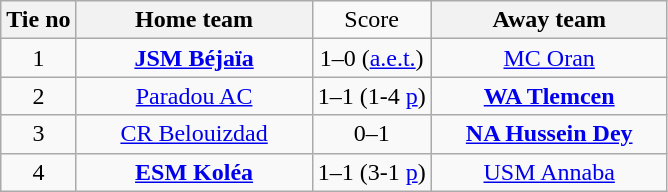<table class="wikitable" style="text-align:center">
<tr>
<th>Tie no</th>
<th width="150">Home team</th>
<td>Score</td>
<th width="150">Away team</th>
</tr>
<tr>
<td>1</td>
<td><strong><a href='#'>JSM Béjaïa</a></strong></td>
<td>1–0 (<a href='#'>a.e.t.</a>)</td>
<td><a href='#'>MC Oran</a></td>
</tr>
<tr>
<td>2</td>
<td><a href='#'>Paradou AC</a></td>
<td>1–1 (1-4 <a href='#'>p</a>)</td>
<td><strong><a href='#'>WA Tlemcen</a></strong></td>
</tr>
<tr>
<td>3</td>
<td><a href='#'>CR Belouizdad</a></td>
<td>0–1</td>
<td><strong><a href='#'>NA Hussein Dey</a></strong></td>
</tr>
<tr>
<td>4</td>
<td><strong><a href='#'>ESM Koléa</a></strong></td>
<td>1–1 (3-1 <a href='#'>p</a>)</td>
<td><a href='#'>USM Annaba</a></td>
</tr>
</table>
